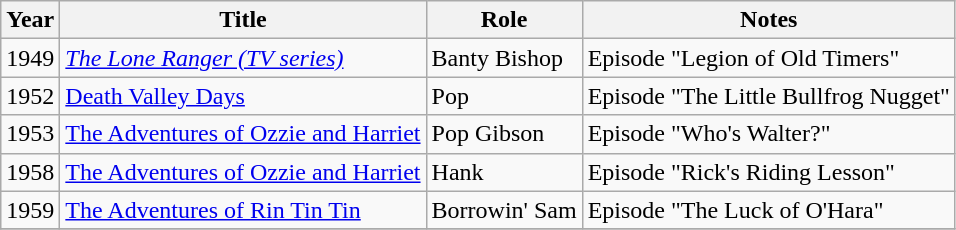<table class="wikitable plainrowheaders sortable">
<tr>
<th scope="col">Year</th>
<th scope="col">Title</th>
<th scope="col">Role</th>
<th scope="col" class="unsortable">Notes</th>
</tr>
<tr>
<td>1949</td>
<td><em><a href='#'>The Lone Ranger (TV series)</a></td>
<td>Banty Bishop</td>
<td>Episode "Legion of Old Timers"</td>
</tr>
<tr>
<td>1952</td>
<td></em><a href='#'>Death Valley Days</a><em></td>
<td>Pop</td>
<td>Episode "The Little Bullfrog Nugget"</td>
</tr>
<tr>
<td>1953</td>
<td></em><a href='#'>The Adventures of Ozzie and Harriet</a><em></td>
<td>Pop Gibson</td>
<td>Episode "Who's Walter?"</td>
</tr>
<tr>
<td>1958</td>
<td></em><a href='#'>The Adventures of Ozzie and Harriet</a><em></td>
<td>Hank</td>
<td>Episode "Rick's Riding Lesson"</td>
</tr>
<tr>
<td>1959</td>
<td></em><a href='#'>The Adventures of Rin Tin Tin</a><em></td>
<td>Borrowin' Sam</td>
<td>Episode "The Luck of O'Hara"</td>
</tr>
<tr>
</tr>
</table>
